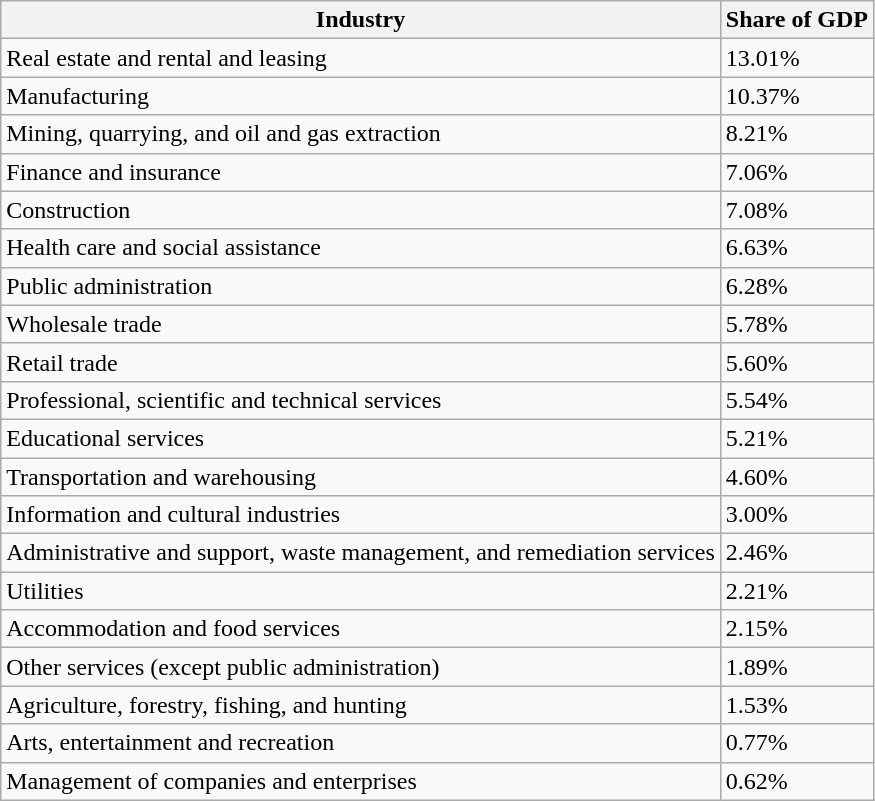<table class="wikitable">
<tr>
<th>Industry</th>
<th>Share of GDP</th>
</tr>
<tr>
<td>Real estate and rental and leasing</td>
<td>13.01%</td>
</tr>
<tr>
<td>Manufacturing</td>
<td>10.37%</td>
</tr>
<tr>
<td>Mining, quarrying, and oil and gas extraction</td>
<td>8.21%</td>
</tr>
<tr>
<td>Finance and insurance</td>
<td>7.06%</td>
</tr>
<tr>
<td>Construction</td>
<td>7.08%</td>
</tr>
<tr>
<td>Health care and social assistance</td>
<td>6.63%</td>
</tr>
<tr>
<td>Public administration</td>
<td>6.28%</td>
</tr>
<tr>
<td>Wholesale trade</td>
<td>5.78%</td>
</tr>
<tr>
<td>Retail trade</td>
<td>5.60%</td>
</tr>
<tr>
<td>Professional, scientific and technical services</td>
<td>5.54%</td>
</tr>
<tr>
<td>Educational services</td>
<td>5.21%</td>
</tr>
<tr>
<td>Transportation and warehousing</td>
<td>4.60%</td>
</tr>
<tr>
<td>Information and cultural industries</td>
<td>3.00%</td>
</tr>
<tr>
<td>Administrative and support, waste management, and remediation services</td>
<td>2.46%</td>
</tr>
<tr>
<td>Utilities</td>
<td>2.21%</td>
</tr>
<tr>
<td>Accommodation and food services</td>
<td>2.15%</td>
</tr>
<tr>
<td>Other services (except public administration)</td>
<td>1.89%</td>
</tr>
<tr>
<td>Agriculture, forestry, fishing, and hunting</td>
<td>1.53%</td>
</tr>
<tr>
<td>Arts, entertainment and recreation</td>
<td>0.77%</td>
</tr>
<tr>
<td>Management of companies and enterprises</td>
<td>0.62%</td>
</tr>
</table>
